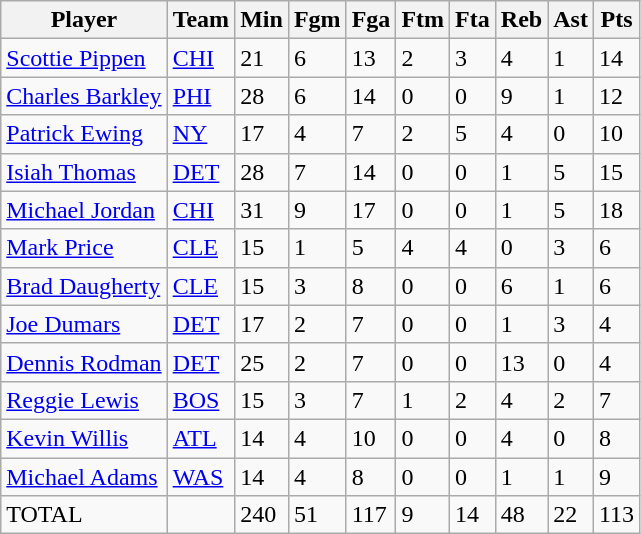<table class="wikitable sortable">
<tr>
<th>Player</th>
<th>Team</th>
<th>Min</th>
<th>Fgm</th>
<th>Fga</th>
<th>Ftm</th>
<th>Fta</th>
<th>Reb</th>
<th>Ast</th>
<th>Pts</th>
</tr>
<tr>
<td><a href='#'>Scottie Pippen</a></td>
<td><a href='#'>CHI</a></td>
<td>21</td>
<td>6</td>
<td>13</td>
<td>2</td>
<td>3</td>
<td>4</td>
<td>1</td>
<td>14</td>
</tr>
<tr>
<td><a href='#'>Charles Barkley</a></td>
<td><a href='#'>PHI</a></td>
<td>28</td>
<td>6</td>
<td>14</td>
<td>0</td>
<td>0</td>
<td>9</td>
<td>1</td>
<td>12</td>
</tr>
<tr>
<td><a href='#'>Patrick Ewing</a></td>
<td><a href='#'>NY</a></td>
<td>17</td>
<td>4</td>
<td>7</td>
<td>2</td>
<td>5</td>
<td>4</td>
<td>0</td>
<td>10</td>
</tr>
<tr>
<td><a href='#'>Isiah Thomas</a></td>
<td><a href='#'>DET</a></td>
<td>28</td>
<td>7</td>
<td>14</td>
<td>0</td>
<td>0</td>
<td>1</td>
<td>5</td>
<td>15</td>
</tr>
<tr>
<td><a href='#'>Michael Jordan</a></td>
<td><a href='#'>CHI</a></td>
<td>31</td>
<td>9</td>
<td>17</td>
<td>0</td>
<td>0</td>
<td>1</td>
<td>5</td>
<td>18</td>
</tr>
<tr>
<td><a href='#'>Mark Price</a></td>
<td><a href='#'>CLE</a></td>
<td>15</td>
<td>1</td>
<td>5</td>
<td>4</td>
<td>4</td>
<td>0</td>
<td>3</td>
<td>6</td>
</tr>
<tr>
<td><a href='#'>Brad Daugherty</a></td>
<td><a href='#'>CLE</a></td>
<td>15</td>
<td>3</td>
<td>8</td>
<td>0</td>
<td>0</td>
<td>6</td>
<td>1</td>
<td>6</td>
</tr>
<tr>
<td><a href='#'>Joe Dumars</a></td>
<td><a href='#'>DET</a></td>
<td>17</td>
<td>2</td>
<td>7</td>
<td>0</td>
<td>0</td>
<td>1</td>
<td>3</td>
<td>4</td>
</tr>
<tr>
<td><a href='#'>Dennis Rodman</a></td>
<td><a href='#'>DET</a></td>
<td>25</td>
<td>2</td>
<td>7</td>
<td>0</td>
<td>0</td>
<td>13</td>
<td>0</td>
<td>4</td>
</tr>
<tr>
<td><a href='#'>Reggie Lewis</a></td>
<td><a href='#'>BOS</a></td>
<td>15</td>
<td>3</td>
<td>7</td>
<td>1</td>
<td>2</td>
<td>4</td>
<td>2</td>
<td>7</td>
</tr>
<tr>
<td><a href='#'>Kevin Willis</a></td>
<td><a href='#'>ATL</a></td>
<td>14</td>
<td>4</td>
<td>10</td>
<td>0</td>
<td>0</td>
<td>4</td>
<td>0</td>
<td>8</td>
</tr>
<tr>
<td><a href='#'>Michael Adams</a></td>
<td><a href='#'>WAS</a></td>
<td>14</td>
<td>4</td>
<td>8</td>
<td>0</td>
<td>0</td>
<td>1</td>
<td>1</td>
<td>9</td>
</tr>
<tr>
<td>TOTAL</td>
<td></td>
<td>240</td>
<td>51</td>
<td>117</td>
<td>9</td>
<td>14</td>
<td>48</td>
<td>22</td>
<td>113</td>
</tr>
</table>
